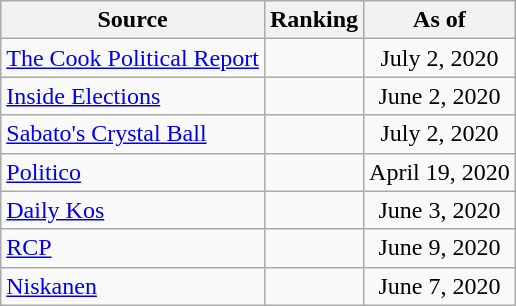<table class="wikitable" style="text-align:center">
<tr>
<th>Source</th>
<th>Ranking</th>
<th>As of</th>
</tr>
<tr>
<td align=left><a href='#'>The Cook Political Report</a></td>
<td></td>
<td>July 2, 2020</td>
</tr>
<tr>
<td align=left><a href='#'>Inside Elections</a></td>
<td></td>
<td>June 2, 2020</td>
</tr>
<tr>
<td align=left><a href='#'>Sabato's Crystal Ball</a></td>
<td></td>
<td>July 2, 2020</td>
</tr>
<tr>
<td align="left"><a href='#'>Politico</a></td>
<td></td>
<td>April 19, 2020</td>
</tr>
<tr>
<td align="left"><a href='#'>Daily Kos</a></td>
<td></td>
<td>June 3, 2020</td>
</tr>
<tr>
<td align="left"><a href='#'>RCP</a></td>
<td></td>
<td>June 9, 2020</td>
</tr>
<tr>
<td align="left"><a href='#'>Niskanen</a></td>
<td></td>
<td>June 7, 2020</td>
</tr>
</table>
